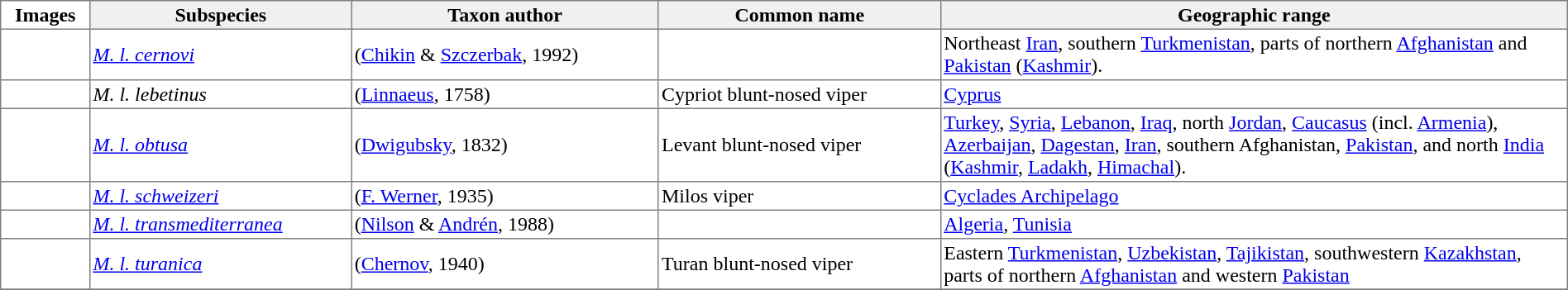<table cellspacing=0 cellpadding=2 border=1 style="border-collapse: collapse;">
<tr>
<th>Images</th>
<th bgcolor="#f0f0f0">Subspecies</th>
<th bgcolor="#f0f0f0">Taxon author</th>
<th bgcolor="#f0f0f0">Common name</th>
<th bgcolor="#f0f0f0">Geographic range</th>
</tr>
<tr>
<td></td>
<td><em><a href='#'>M. l. cernovi</a></em></td>
<td>(<a href='#'>Chikin</a> & <a href='#'>Szczerbak</a>, 1992)</td>
<td></td>
<td style="width:40%">Northeast <a href='#'>Iran</a>, southern <a href='#'>Turkmenistan</a>, parts of northern <a href='#'>Afghanistan</a> and <a href='#'>Pakistan</a> (<a href='#'>Kashmir</a>).</td>
</tr>
<tr>
<td></td>
<td><em>M. l. lebetinus</em></td>
<td>(<a href='#'>Linnaeus</a>, 1758)</td>
<td>Cypriot blunt-nosed viper</td>
<td><a href='#'>Cyprus</a></td>
</tr>
<tr>
<td></td>
<td><em><a href='#'>M. l. obtusa</a></em></td>
<td>(<a href='#'>Dwigubsky</a>, 1832)</td>
<td>Levant blunt-nosed viper</td>
<td><a href='#'>Turkey</a>, <a href='#'>Syria</a>, <a href='#'>Lebanon</a>, <a href='#'>Iraq</a>, north <a href='#'>Jordan</a>, <a href='#'>Caucasus</a> (incl. <a href='#'>Armenia</a>), <a href='#'>Azerbaijan</a>, <a href='#'>Dagestan</a>, <a href='#'>Iran</a>, southern Afghanistan, <a href='#'>Pakistan</a>, and north <a href='#'>India</a> (<a href='#'>Kashmir</a>, <a href='#'>Ladakh</a>, <a href='#'>Himachal</a>).</td>
</tr>
<tr>
<td></td>
<td><em><a href='#'>M. l. schweizeri</a></em></td>
<td>(<a href='#'>F. Werner</a>, 1935)</td>
<td>Milos viper</td>
<td><a href='#'>Cyclades Archipelago</a></td>
</tr>
<tr>
<td></td>
<td><em><a href='#'>M. l. transmediterranea</a></em></td>
<td>(<a href='#'>Nilson</a> & <a href='#'>Andrén</a>, 1988)</td>
<td></td>
<td><a href='#'>Algeria</a>, <a href='#'>Tunisia</a></td>
</tr>
<tr>
<td></td>
<td><em><a href='#'>M. l. turanica</a></em></td>
<td>(<a href='#'>Chernov</a>, 1940)</td>
<td>Turan blunt-nosed viper</td>
<td>Eastern <a href='#'>Turkmenistan</a>, <a href='#'>Uzbekistan</a>, <a href='#'>Tajikistan</a>, southwestern <a href='#'>Kazakhstan</a>, parts of northern <a href='#'>Afghanistan</a> and western <a href='#'>Pakistan</a></td>
</tr>
<tr>
</tr>
</table>
